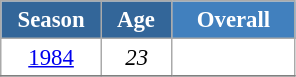<table class="wikitable" style="font-size:95%; text-align:center; border:grey solid 1px; border-collapse:collapse; background:#ffffff;">
<tr>
<th style="background-color:#369; color:white; width:60px;"> Season </th>
<th style="background-color:#369; color:white; width:40px;"> Age </th>
<th style="background-color:#4180be; color:white; width:75px;">Overall</th>
</tr>
<tr>
<td><a href='#'>1984</a></td>
<td><em>23</em></td>
<td></td>
</tr>
<tr>
</tr>
</table>
